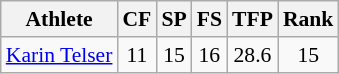<table class="wikitable" border="1" style="font-size:90%">
<tr>
<th>Athlete</th>
<th>CF</th>
<th>SP</th>
<th>FS</th>
<th>TFP</th>
<th>Rank</th>
</tr>
<tr align=center>
<td align=left><a href='#'>Karin Telser</a></td>
<td>11</td>
<td>15</td>
<td>16</td>
<td>28.6</td>
<td>15</td>
</tr>
</table>
